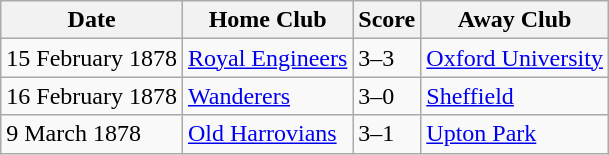<table class="wikitable">
<tr>
<th>Date</th>
<th>Home Club</th>
<th>Score</th>
<th>Away Club</th>
</tr>
<tr>
<td>15 February 1878</td>
<td><a href='#'>Royal Engineers</a></td>
<td>3–3</td>
<td><a href='#'>Oxford University</a></td>
</tr>
<tr>
<td>16 February 1878</td>
<td><a href='#'>Wanderers</a></td>
<td>3–0</td>
<td><a href='#'>Sheffield</a></td>
</tr>
<tr>
<td>9 March 1878</td>
<td><a href='#'>Old Harrovians</a></td>
<td>3–1</td>
<td><a href='#'>Upton Park</a></td>
</tr>
</table>
